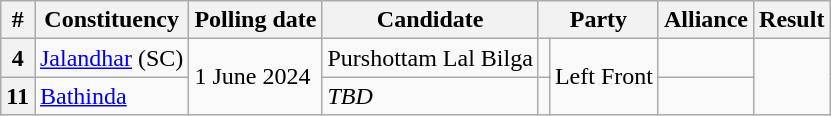<table class="wikitable sortable">
<tr>
<th>#</th>
<th>Constituency</th>
<th>Polling date</th>
<th>Candidate</th>
<th colspan="2">Party</th>
<th>Alliance</th>
<th>Result</th>
</tr>
<tr>
<th>4</th>
<td><a href='#'>Jalandhar</a> (SC)</td>
<td rowspan="2">1 June 2024</td>
<td>Purshottam Lal Bilga</td>
<td></td>
<td rowspan="2">Left Front</td>
<td></td>
</tr>
<tr>
<th>11</th>
<td><a href='#'>Bathinda</a></td>
<td><em>TBD</em></td>
<td></td>
<td></td>
</tr>
</table>
